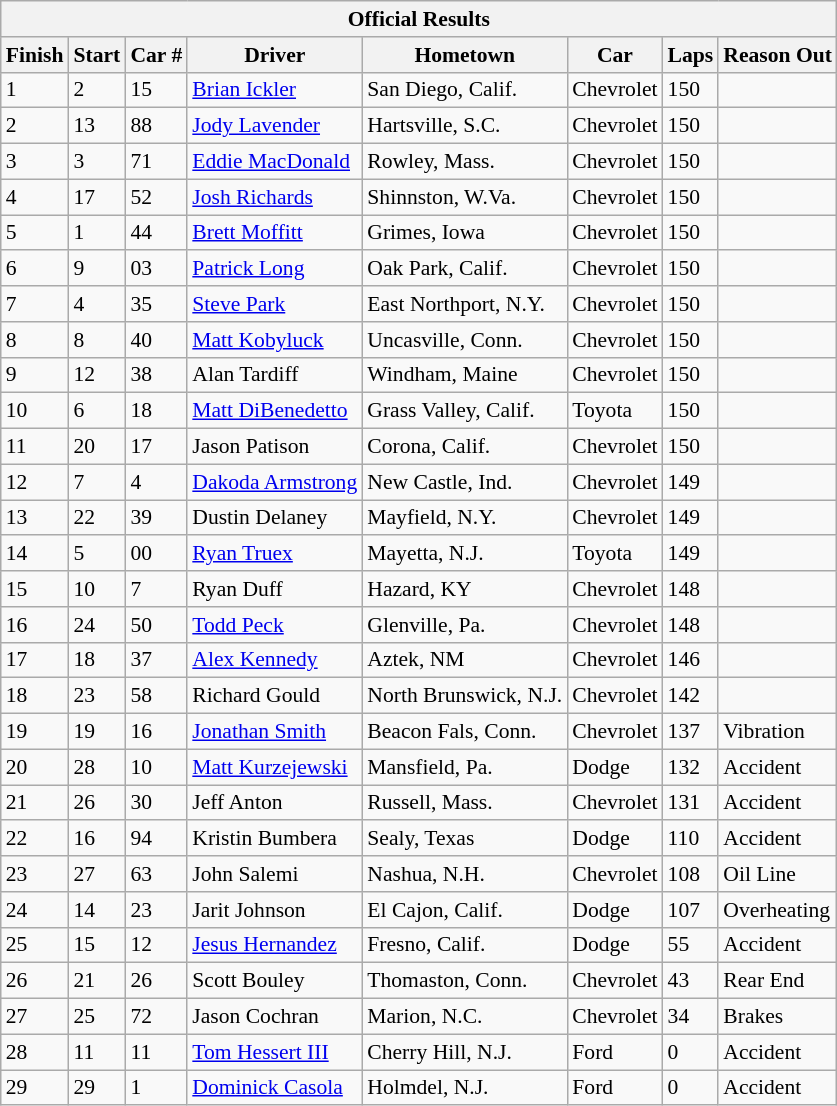<table class="wikitable" style="font-size: 90%;">
<tr>
<th colspan=9>Official Results</th>
</tr>
<tr>
<th>Finish</th>
<th>Start</th>
<th>Car #</th>
<th>Driver</th>
<th>Hometown</th>
<th>Car</th>
<th>Laps</th>
<th>Reason Out</th>
</tr>
<tr>
<td>1</td>
<td>2</td>
<td>15</td>
<td><a href='#'>Brian Ickler</a></td>
<td>San Diego, Calif.</td>
<td>Chevrolet</td>
<td>150</td>
<td></td>
</tr>
<tr>
<td>2</td>
<td>13</td>
<td>88</td>
<td><a href='#'>Jody Lavender</a></td>
<td>Hartsville, S.C.</td>
<td>Chevrolet</td>
<td>150</td>
<td></td>
</tr>
<tr>
<td>3</td>
<td>3</td>
<td>71</td>
<td><a href='#'>Eddie MacDonald</a></td>
<td>Rowley, Mass.</td>
<td>Chevrolet</td>
<td>150</td>
<td></td>
</tr>
<tr>
<td>4</td>
<td>17</td>
<td>52</td>
<td><a href='#'>Josh Richards</a></td>
<td>Shinnston, W.Va.</td>
<td>Chevrolet</td>
<td>150</td>
<td></td>
</tr>
<tr>
<td>5</td>
<td>1</td>
<td>44</td>
<td><a href='#'>Brett Moffitt</a></td>
<td>Grimes, Iowa</td>
<td>Chevrolet</td>
<td>150</td>
<td></td>
</tr>
<tr>
<td>6</td>
<td>9</td>
<td>03</td>
<td><a href='#'>Patrick Long</a></td>
<td>Oak Park, Calif.</td>
<td>Chevrolet</td>
<td>150</td>
<td></td>
</tr>
<tr>
<td>7</td>
<td>4</td>
<td>35</td>
<td><a href='#'>Steve Park</a></td>
<td>East Northport, N.Y.</td>
<td>Chevrolet</td>
<td>150</td>
<td></td>
</tr>
<tr>
<td>8</td>
<td>8</td>
<td>40</td>
<td><a href='#'>Matt Kobyluck</a></td>
<td>Uncasville, Conn.</td>
<td>Chevrolet</td>
<td>150</td>
<td></td>
</tr>
<tr>
<td>9</td>
<td>12</td>
<td>38</td>
<td>Alan Tardiff</td>
<td>Windham, Maine</td>
<td>Chevrolet</td>
<td>150</td>
<td></td>
</tr>
<tr>
<td>10</td>
<td>6</td>
<td>18</td>
<td><a href='#'>Matt DiBenedetto</a></td>
<td>Grass Valley, Calif.</td>
<td>Toyota</td>
<td>150</td>
<td></td>
</tr>
<tr>
<td>11</td>
<td>20</td>
<td>17</td>
<td>Jason Patison</td>
<td>Corona, Calif.</td>
<td>Chevrolet</td>
<td>150</td>
<td></td>
</tr>
<tr>
<td>12</td>
<td>7</td>
<td>4</td>
<td><a href='#'>Dakoda Armstrong</a></td>
<td>New Castle, Ind.</td>
<td>Chevrolet</td>
<td>149</td>
<td></td>
</tr>
<tr>
<td>13</td>
<td>22</td>
<td>39</td>
<td>Dustin Delaney</td>
<td>Mayfield, N.Y.</td>
<td>Chevrolet</td>
<td>149</td>
<td></td>
</tr>
<tr>
<td>14</td>
<td>5</td>
<td>00</td>
<td><a href='#'>Ryan Truex</a></td>
<td>Mayetta, N.J.</td>
<td>Toyota</td>
<td>149</td>
<td></td>
</tr>
<tr>
<td>15</td>
<td>10</td>
<td>7</td>
<td>Ryan Duff</td>
<td>Hazard, KY</td>
<td>Chevrolet</td>
<td>148</td>
<td></td>
</tr>
<tr>
<td>16</td>
<td>24</td>
<td>50</td>
<td><a href='#'>Todd Peck</a></td>
<td>Glenville, Pa.</td>
<td>Chevrolet</td>
<td>148</td>
<td></td>
</tr>
<tr>
<td>17</td>
<td>18</td>
<td>37</td>
<td><a href='#'>Alex Kennedy</a></td>
<td>Aztek, NM</td>
<td>Chevrolet</td>
<td>146</td>
<td></td>
</tr>
<tr>
<td>18</td>
<td>23</td>
<td>58</td>
<td>Richard Gould</td>
<td>North Brunswick, N.J.</td>
<td>Chevrolet</td>
<td>142</td>
<td></td>
</tr>
<tr>
<td>19</td>
<td>19</td>
<td>16</td>
<td><a href='#'>Jonathan Smith</a></td>
<td>Beacon Fals, Conn.</td>
<td>Chevrolet</td>
<td>137</td>
<td>Vibration</td>
</tr>
<tr>
<td>20</td>
<td>28</td>
<td>10</td>
<td><a href='#'>Matt Kurzejewski</a></td>
<td>Mansfield, Pa.</td>
<td>Dodge</td>
<td>132</td>
<td>Accident</td>
</tr>
<tr>
<td>21</td>
<td>26</td>
<td>30</td>
<td>Jeff Anton</td>
<td>Russell, Mass.</td>
<td>Chevrolet</td>
<td>131</td>
<td>Accident</td>
</tr>
<tr>
<td>22</td>
<td>16</td>
<td>94</td>
<td>Kristin Bumbera</td>
<td>Sealy, Texas</td>
<td>Dodge</td>
<td>110</td>
<td>Accident</td>
</tr>
<tr>
<td>23</td>
<td>27</td>
<td>63</td>
<td>John Salemi</td>
<td>Nashua, N.H.</td>
<td>Chevrolet</td>
<td>108</td>
<td>Oil Line</td>
</tr>
<tr>
<td>24</td>
<td>14</td>
<td>23</td>
<td>Jarit Johnson</td>
<td>El Cajon, Calif.</td>
<td>Dodge</td>
<td>107</td>
<td>Overheating</td>
</tr>
<tr>
<td>25</td>
<td>15</td>
<td>12</td>
<td><a href='#'>Jesus Hernandez</a></td>
<td>Fresno, Calif.</td>
<td>Dodge</td>
<td>55</td>
<td>Accident</td>
</tr>
<tr>
<td>26</td>
<td>21</td>
<td>26</td>
<td>Scott Bouley</td>
<td>Thomaston, Conn.</td>
<td>Chevrolet</td>
<td>43</td>
<td>Rear End</td>
</tr>
<tr>
<td>27</td>
<td>25</td>
<td>72</td>
<td>Jason Cochran</td>
<td>Marion, N.C.</td>
<td>Chevrolet</td>
<td>34</td>
<td>Brakes</td>
</tr>
<tr>
<td>28</td>
<td>11</td>
<td>11</td>
<td><a href='#'>Tom Hessert III</a></td>
<td>Cherry Hill, N.J.</td>
<td>Ford</td>
<td>0</td>
<td>Accident</td>
</tr>
<tr>
<td>29</td>
<td>29</td>
<td>1</td>
<td><a href='#'>Dominick Casola</a></td>
<td>Holmdel, N.J.</td>
<td>Ford</td>
<td>0</td>
<td>Accident</td>
</tr>
</table>
